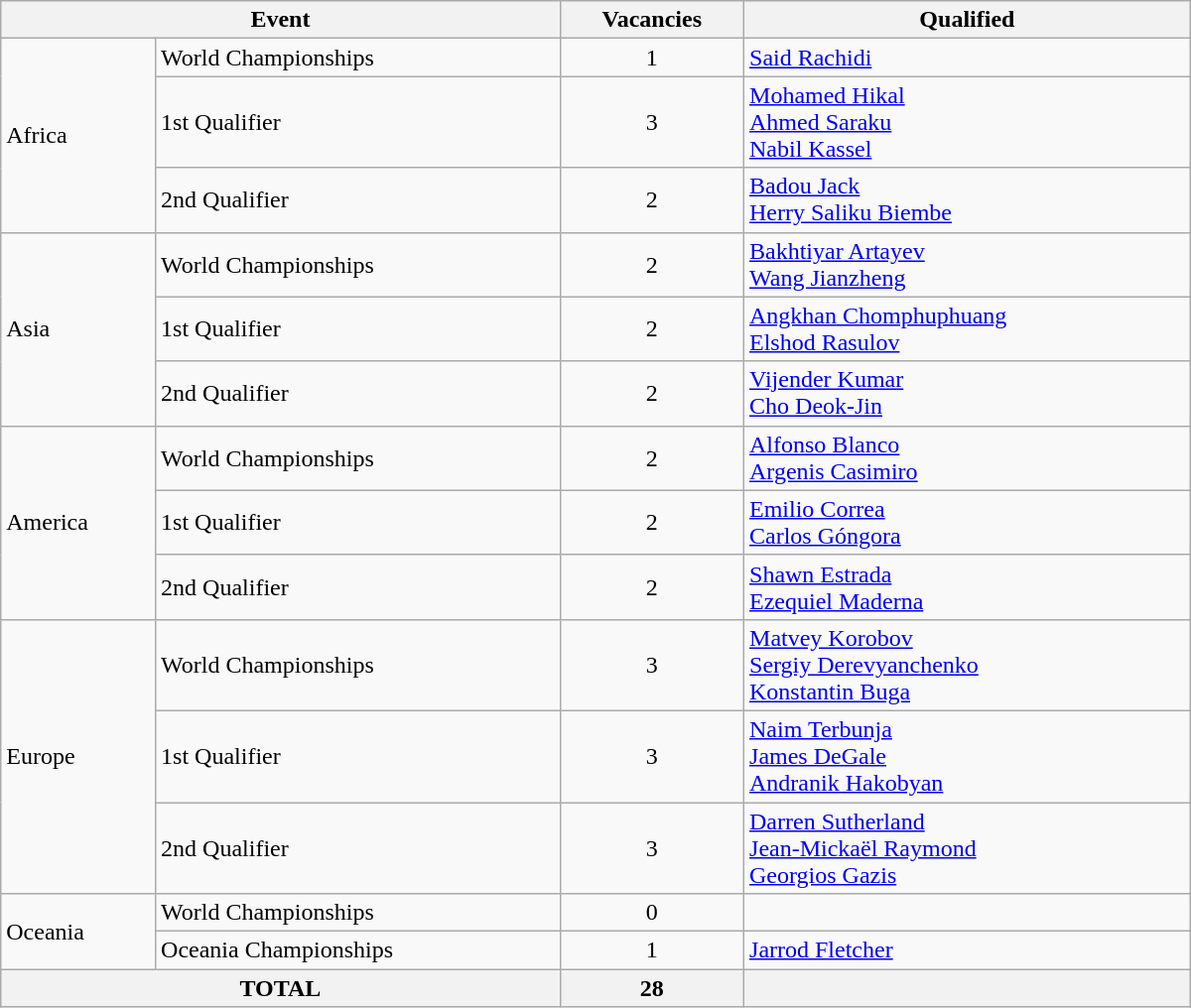<table class = "wikitable" width=800>
<tr>
<th colspan="2">Event</th>
<th>Vacancies</th>
<th>Qualified</th>
</tr>
<tr>
<td rowspan="3">Africa</td>
<td>World Championships</td>
<td align="center">1</td>
<td> <a href='#'>Said Rachidi</a></td>
</tr>
<tr>
<td>1st Qualifier</td>
<td align="center">3</td>
<td> <a href='#'>Mohamed Hikal</a><br> <a href='#'>Ahmed Saraku</a><br> <a href='#'>Nabil Kassel</a></td>
</tr>
<tr>
<td>2nd Qualifier</td>
<td align="center">2</td>
<td> <a href='#'>Badou Jack</a> <br>  <a href='#'>Herry Saliku Biembe</a></td>
</tr>
<tr>
<td rowspan="3">Asia</td>
<td>World Championships</td>
<td align="center">2</td>
<td> <a href='#'>Bakhtiyar Artayev</a><br> <a href='#'>Wang Jianzheng</a></td>
</tr>
<tr>
<td>1st Qualifier</td>
<td align="center">2</td>
<td> <a href='#'>Angkhan Chomphuphuang</a><br> <a href='#'>Elshod Rasulov</a></td>
</tr>
<tr>
<td>2nd Qualifier</td>
<td align="center">2</td>
<td> <a href='#'>Vijender Kumar</a> <br>  <a href='#'>Cho Deok-Jin</a></td>
</tr>
<tr>
<td rowspan="3">America</td>
<td>World Championships</td>
<td align="center">2</td>
<td> <a href='#'>Alfonso Blanco</a><br> <a href='#'>Argenis Casimiro</a></td>
</tr>
<tr>
<td>1st Qualifier</td>
<td align="center">2</td>
<td> <a href='#'>Emilio Correa</a> <br>  <a href='#'>Carlos Góngora</a></td>
</tr>
<tr>
<td>2nd Qualifier</td>
<td align="center">2</td>
<td> <a href='#'>Shawn Estrada</a> <br>  <a href='#'>Ezequiel Maderna</a></td>
</tr>
<tr>
<td rowspan="3">Europe</td>
<td>World Championships</td>
<td align="center">3</td>
<td> <a href='#'>Matvey Korobov</a><br> <a href='#'>Sergiy Derevyanchenko</a><br> <a href='#'>Konstantin Buga</a></td>
</tr>
<tr>
<td>1st Qualifier</td>
<td align="center">3</td>
<td> <a href='#'>Naim Terbunja</a> <br>  <a href='#'>James DeGale</a> <br>  <a href='#'>Andranik Hakobyan</a></td>
</tr>
<tr>
<td>2nd Qualifier</td>
<td align="center">3</td>
<td> <a href='#'>Darren Sutherland</a> <br>  <a href='#'>Jean-Mickaël Raymond</a> <br>  <a href='#'>Georgios Gazis</a></td>
</tr>
<tr>
<td rowspan="2">Oceania</td>
<td>World Championships</td>
<td align="center">0</td>
<td></td>
</tr>
<tr>
<td>Oceania Championships</td>
<td align="center">1</td>
<td> <a href='#'>Jarrod Fletcher</a></td>
</tr>
<tr>
<th colspan="2">TOTAL</th>
<th>28</th>
<th></th>
</tr>
</table>
